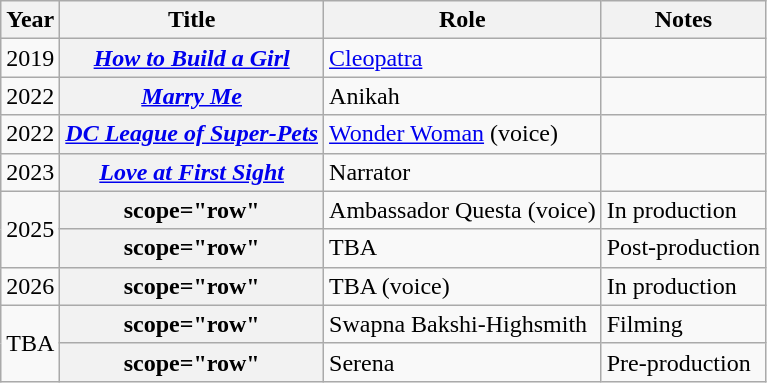<table class="wikitable sortable plainrowheaders">
<tr>
<th scope="col">Year</th>
<th scope="col">Title</th>
<th scope="col">Role</th>
<th scope="col" class="unsortable">Notes</th>
</tr>
<tr>
<td>2019</td>
<th scope="row"><em><a href='#'>How to Build a Girl</a></em></th>
<td><a href='#'>Cleopatra</a></td>
<td></td>
</tr>
<tr>
<td>2022</td>
<th scope="row"><em><a href='#'>Marry Me</a></em></th>
<td>Anikah</td>
<td></td>
</tr>
<tr>
<td>2022</td>
<th scope="row"><em><a href='#'>DC League of Super-Pets</a></em></th>
<td><a href='#'>Wonder Woman</a> (voice)</td>
<td></td>
</tr>
<tr>
<td>2023</td>
<th scope="row"><em><a href='#'>Love at First Sight</a></em></th>
<td>Narrator</td>
<td></td>
</tr>
<tr>
<td rowspan="2">2025</td>
<th>scope="row" </th>
<td>Ambassador Questa (voice)</td>
<td>In production</td>
</tr>
<tr>
<th>scope="row" </th>
<td>TBA</td>
<td>Post-production</td>
</tr>
<tr>
<td>2026</td>
<th>scope="row" </th>
<td>TBA (voice)</td>
<td>In production</td>
</tr>
<tr>
<td rowspan="2">TBA</td>
<th>scope="row" </th>
<td>Swapna Bakshi-Highsmith</td>
<td>Filming</td>
</tr>
<tr>
<th>scope="row" </th>
<td>Serena</td>
<td>Pre-production</td>
</tr>
</table>
